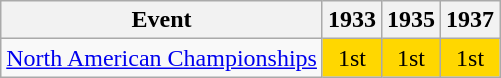<table class="wikitable">
<tr>
<th>Event</th>
<th>1933</th>
<th>1935</th>
<th>1937</th>
</tr>
<tr>
<td><a href='#'>North American Championships</a></td>
<td align="center" bgcolor="gold">1st</td>
<td align="center" bgcolor="gold">1st</td>
<td align="center" bgcolor="gold">1st</td>
</tr>
</table>
